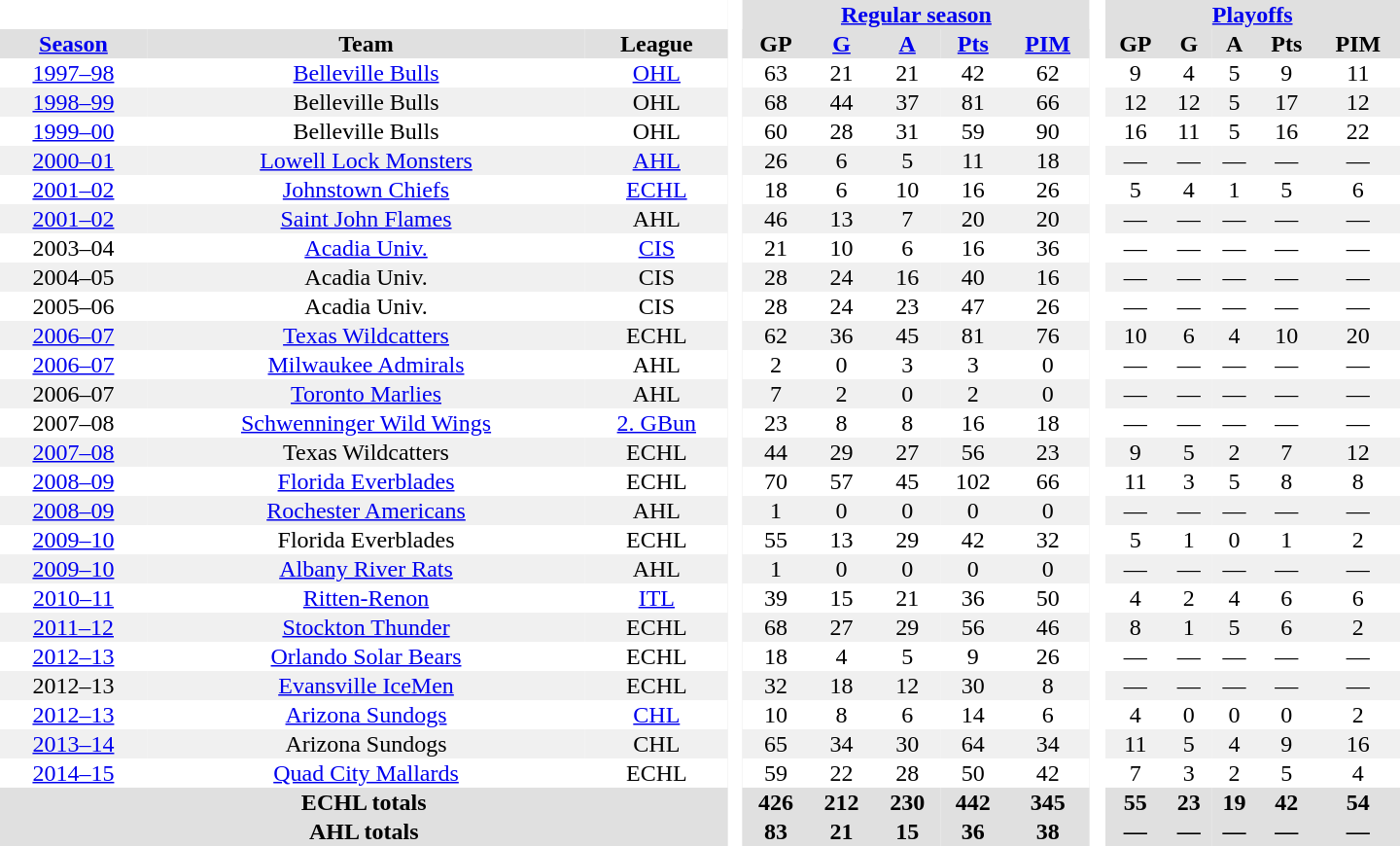<table border="0" cellpadding="1" cellspacing="0" style="text-align:center; width:60em;">
<tr style="background:#e0e0e0;">
<th colspan="3"  bgcolor="#ffffff"> </th>
<th rowspan="99" bgcolor="#ffffff"> </th>
<th colspan="5"><a href='#'>Regular season</a></th>
<th rowspan="99" bgcolor="#ffffff"> </th>
<th colspan="5"><a href='#'>Playoffs</a></th>
</tr>
<tr style="background:#e0e0e0;">
<th><a href='#'>Season</a></th>
<th>Team</th>
<th>League</th>
<th>GP</th>
<th><a href='#'>G</a></th>
<th><a href='#'>A</a></th>
<th><a href='#'>Pts</a></th>
<th><a href='#'>PIM</a></th>
<th>GP</th>
<th>G</th>
<th>A</th>
<th>Pts</th>
<th>PIM</th>
</tr>
<tr>
<td><a href='#'>1997–98</a></td>
<td><a href='#'>Belleville Bulls</a></td>
<td><a href='#'>OHL</a></td>
<td>63</td>
<td>21</td>
<td>21</td>
<td>42</td>
<td>62</td>
<td>9</td>
<td>4</td>
<td>5</td>
<td>9</td>
<td>11</td>
</tr>
<tr bgcolor="#f0f0f0">
<td><a href='#'>1998–99</a></td>
<td>Belleville Bulls</td>
<td>OHL</td>
<td>68</td>
<td>44</td>
<td>37</td>
<td>81</td>
<td>66</td>
<td>12</td>
<td>12</td>
<td>5</td>
<td>17</td>
<td>12</td>
</tr>
<tr>
<td><a href='#'>1999–00</a></td>
<td>Belleville Bulls</td>
<td>OHL</td>
<td>60</td>
<td>28</td>
<td>31</td>
<td>59</td>
<td>90</td>
<td>16</td>
<td>11</td>
<td>5</td>
<td>16</td>
<td>22</td>
</tr>
<tr bgcolor="#f0f0f0">
<td><a href='#'>2000–01</a></td>
<td><a href='#'>Lowell Lock Monsters</a></td>
<td><a href='#'>AHL</a></td>
<td>26</td>
<td>6</td>
<td>5</td>
<td>11</td>
<td>18</td>
<td>—</td>
<td>—</td>
<td>—</td>
<td>—</td>
<td>—</td>
</tr>
<tr>
<td><a href='#'>2001–02</a></td>
<td><a href='#'>Johnstown Chiefs</a></td>
<td><a href='#'>ECHL</a></td>
<td>18</td>
<td>6</td>
<td>10</td>
<td>16</td>
<td>26</td>
<td>5</td>
<td>4</td>
<td>1</td>
<td>5</td>
<td>6</td>
</tr>
<tr bgcolor="#f0f0f0">
<td><a href='#'>2001–02</a></td>
<td><a href='#'>Saint John Flames</a></td>
<td>AHL</td>
<td>46</td>
<td>13</td>
<td>7</td>
<td>20</td>
<td>20</td>
<td>—</td>
<td>—</td>
<td>—</td>
<td>—</td>
<td>—</td>
</tr>
<tr>
<td>2003–04</td>
<td><a href='#'>Acadia Univ.</a></td>
<td><a href='#'>CIS</a></td>
<td>21</td>
<td>10</td>
<td>6</td>
<td>16</td>
<td>36</td>
<td>—</td>
<td>—</td>
<td>—</td>
<td>—</td>
<td>—</td>
</tr>
<tr bgcolor="#f0f0f0">
<td>2004–05</td>
<td>Acadia Univ.</td>
<td>CIS</td>
<td>28</td>
<td>24</td>
<td>16</td>
<td>40</td>
<td>16</td>
<td>—</td>
<td>—</td>
<td>—</td>
<td>—</td>
<td>—</td>
</tr>
<tr>
<td>2005–06</td>
<td>Acadia Univ.</td>
<td>CIS</td>
<td>28</td>
<td>24</td>
<td>23</td>
<td>47</td>
<td>26</td>
<td>—</td>
<td>—</td>
<td>—</td>
<td>—</td>
<td>—</td>
</tr>
<tr bgcolor="#f0f0f0">
<td><a href='#'>2006–07</a></td>
<td><a href='#'>Texas Wildcatters</a></td>
<td>ECHL</td>
<td>62</td>
<td>36</td>
<td>45</td>
<td>81</td>
<td>76</td>
<td>10</td>
<td>6</td>
<td>4</td>
<td>10</td>
<td>20</td>
</tr>
<tr>
<td><a href='#'>2006–07</a></td>
<td><a href='#'>Milwaukee Admirals</a></td>
<td>AHL</td>
<td>2</td>
<td>0</td>
<td>3</td>
<td>3</td>
<td>0</td>
<td>—</td>
<td>—</td>
<td>—</td>
<td>—</td>
<td>—</td>
</tr>
<tr bgcolor="#f0f0f0">
<td>2006–07</td>
<td><a href='#'>Toronto Marlies</a></td>
<td>AHL</td>
<td>7</td>
<td>2</td>
<td>0</td>
<td>2</td>
<td>0</td>
<td>—</td>
<td>—</td>
<td>—</td>
<td>—</td>
<td>—</td>
</tr>
<tr>
<td>2007–08</td>
<td><a href='#'>Schwenninger Wild Wings</a></td>
<td><a href='#'>2. GBun</a></td>
<td>23</td>
<td>8</td>
<td>8</td>
<td>16</td>
<td>18</td>
<td>—</td>
<td>—</td>
<td>—</td>
<td>—</td>
<td>—</td>
</tr>
<tr bgcolor="#f0f0f0">
<td><a href='#'>2007–08</a></td>
<td>Texas Wildcatters</td>
<td>ECHL</td>
<td>44</td>
<td>29</td>
<td>27</td>
<td>56</td>
<td>23</td>
<td>9</td>
<td>5</td>
<td>2</td>
<td>7</td>
<td>12</td>
</tr>
<tr>
<td><a href='#'>2008–09</a></td>
<td><a href='#'>Florida Everblades</a></td>
<td>ECHL</td>
<td>70</td>
<td>57</td>
<td>45</td>
<td>102</td>
<td>66</td>
<td>11</td>
<td>3</td>
<td>5</td>
<td>8</td>
<td>8</td>
</tr>
<tr bgcolor="#f0f0f0">
<td><a href='#'>2008–09</a></td>
<td><a href='#'>Rochester Americans</a></td>
<td>AHL</td>
<td>1</td>
<td>0</td>
<td>0</td>
<td>0</td>
<td>0</td>
<td>—</td>
<td>—</td>
<td>—</td>
<td>—</td>
<td>—</td>
</tr>
<tr>
<td><a href='#'>2009–10</a></td>
<td>Florida Everblades</td>
<td>ECHL</td>
<td>55</td>
<td>13</td>
<td>29</td>
<td>42</td>
<td>32</td>
<td>5</td>
<td>1</td>
<td>0</td>
<td>1</td>
<td>2</td>
</tr>
<tr bgcolor="#f0f0f0">
<td><a href='#'>2009–10</a></td>
<td><a href='#'>Albany River Rats</a></td>
<td>AHL</td>
<td>1</td>
<td>0</td>
<td>0</td>
<td>0</td>
<td>0</td>
<td>—</td>
<td>—</td>
<td>—</td>
<td>—</td>
<td>—</td>
</tr>
<tr>
<td><a href='#'>2010–11</a></td>
<td><a href='#'>Ritten-Renon</a></td>
<td><a href='#'>ITL</a></td>
<td>39</td>
<td>15</td>
<td>21</td>
<td>36</td>
<td>50</td>
<td>4</td>
<td>2</td>
<td>4</td>
<td>6</td>
<td>6</td>
</tr>
<tr bgcolor="#f0f0f0">
<td><a href='#'>2011–12</a></td>
<td><a href='#'>Stockton Thunder</a></td>
<td>ECHL</td>
<td>68</td>
<td>27</td>
<td>29</td>
<td>56</td>
<td>46</td>
<td>8</td>
<td>1</td>
<td>5</td>
<td>6</td>
<td>2</td>
</tr>
<tr>
<td><a href='#'>2012–13</a></td>
<td><a href='#'>Orlando Solar Bears</a></td>
<td>ECHL</td>
<td>18</td>
<td>4</td>
<td>5</td>
<td>9</td>
<td>26</td>
<td>—</td>
<td>—</td>
<td>—</td>
<td>—</td>
<td>—</td>
</tr>
<tr bgcolor="#f0f0f0">
<td>2012–13</td>
<td><a href='#'>Evansville IceMen</a></td>
<td>ECHL</td>
<td>32</td>
<td>18</td>
<td>12</td>
<td>30</td>
<td>8</td>
<td>—</td>
<td>—</td>
<td>—</td>
<td>—</td>
<td>—</td>
</tr>
<tr>
<td><a href='#'>2012–13</a></td>
<td><a href='#'>Arizona Sundogs</a></td>
<td><a href='#'>CHL</a></td>
<td>10</td>
<td>8</td>
<td>6</td>
<td>14</td>
<td>6</td>
<td>4</td>
<td>0</td>
<td>0</td>
<td>0</td>
<td>2</td>
</tr>
<tr bgcolor="#f0f0f0">
<td><a href='#'>2013–14</a></td>
<td>Arizona Sundogs</td>
<td>CHL</td>
<td>65</td>
<td>34</td>
<td>30</td>
<td>64</td>
<td>34</td>
<td>11</td>
<td>5</td>
<td>4</td>
<td>9</td>
<td>16</td>
</tr>
<tr>
<td><a href='#'>2014–15</a></td>
<td><a href='#'>Quad City Mallards</a></td>
<td>ECHL</td>
<td>59</td>
<td>22</td>
<td>28</td>
<td>50</td>
<td>42</td>
<td>7</td>
<td>3</td>
<td>2</td>
<td>5</td>
<td>4</td>
</tr>
<tr ALIGN="center" bgcolor="#e0e0e0">
<th colspan="3">ECHL totals</th>
<th>426</th>
<th>212</th>
<th>230</th>
<th>442</th>
<th>345</th>
<th>55</th>
<th>23</th>
<th>19</th>
<th>42</th>
<th>54</th>
</tr>
<tr ALIGN="center" bgcolor="#e0e0e0">
<th colspan="3">AHL totals</th>
<th>83</th>
<th>21</th>
<th>15</th>
<th>36</th>
<th>38</th>
<th>—</th>
<th>—</th>
<th>—</th>
<th>—</th>
<th>—</th>
</tr>
</table>
